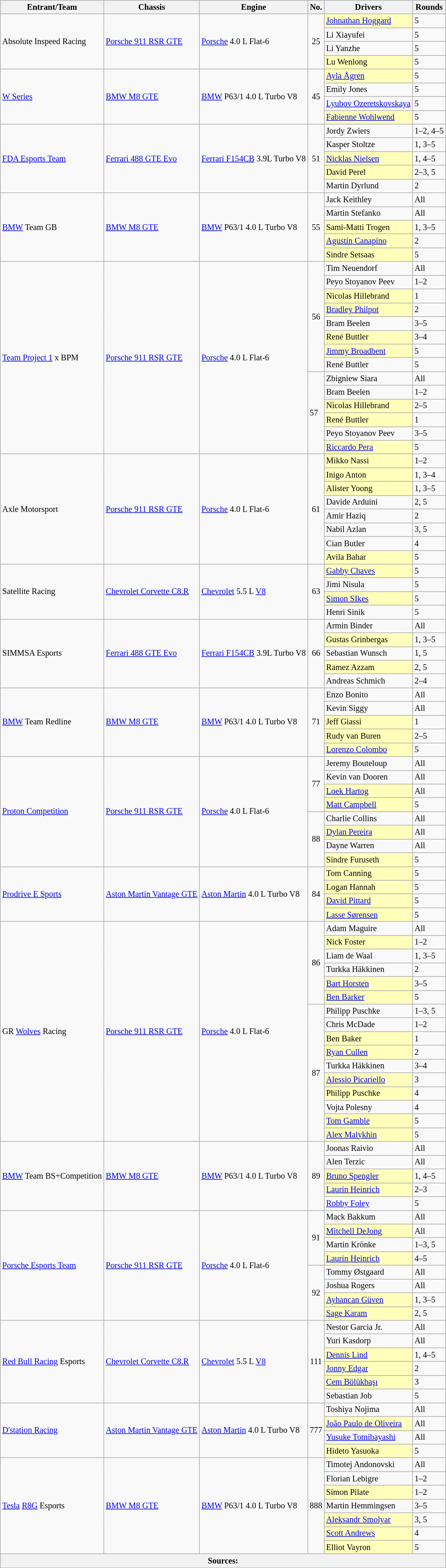<table class="wikitable" style="font-size: 85%;">
<tr>
<th>Entrant/Team</th>
<th>Chassis</th>
<th>Engine</th>
<th>No.</th>
<th>Drivers</th>
<th>Rounds</th>
</tr>
<tr>
<td rowspan="4"> Absolute Inspeed Racing</td>
<td rowspan="4"><a href='#'>Porsche 911 RSR GTE</a></td>
<td rowspan="4"><a href='#'>Porsche</a> 4.0 L Flat-6</td>
<td rowspan="4" align="center">25</td>
<td style="background:#ffffbb;"> <a href='#'>Johnathan Hoggard</a></td>
<td>5</td>
</tr>
<tr>
<td> Li Xiayufei</td>
<td>5</td>
</tr>
<tr>
<td> Li Yanzhe</td>
<td>5</td>
</tr>
<tr>
<td style="background:#ffffbb;"> Lu Wenlong</td>
<td>5</td>
</tr>
<tr>
<td rowspan="4"> <a href='#'>W Series</a></td>
<td rowspan="4"><a href='#'>BMW M8 GTE</a></td>
<td rowspan="4"><a href='#'>BMW</a> P63/1 4.0 L Turbo V8</td>
<td rowspan="4" align="center">45</td>
<td style="background:#ffffbb;"> <a href='#'>Ayla Ågren</a></td>
<td>5</td>
</tr>
<tr>
<td> Emily Jones</td>
<td>5</td>
</tr>
<tr>
<td> <a href='#'>Lyubov Ozeretskovskaya</a></td>
<td>5</td>
</tr>
<tr>
<td style="background:#ffffbb;"> <a href='#'>Fabienne Wohlwend</a></td>
<td>5</td>
</tr>
<tr>
<td rowspan="5"> <a href='#'>FDA Esports Team</a></td>
<td rowspan="5"><a href='#'>Ferrari 488 GTE Evo</a></td>
<td rowspan="5"><a href='#'>Ferrari F154CB</a> 3.9L Turbo V8</td>
<td rowspan="5" align="center">51</td>
<td> Jordy Zwiers</td>
<td>1–2, 4–5</td>
</tr>
<tr>
<td> Kasper Stoltze</td>
<td>1, 3–5</td>
</tr>
<tr>
<td style="background:#ffffbb;"> <a href='#'>Nicklas Nielsen</a></td>
<td>1, 4–5</td>
</tr>
<tr>
<td style="background:#ffffbb;"> David Perel</td>
<td>2–3, 5</td>
</tr>
<tr>
<td> Martin Dyrlund</td>
<td>2</td>
</tr>
<tr>
<td rowspan="5"> <a href='#'>BMW</a> Team GB</td>
<td rowspan="5"><a href='#'>BMW M8 GTE</a></td>
<td rowspan="5"><a href='#'>BMW</a> P63/1 4.0 L Turbo V8</td>
<td rowspan="5" align="center">55</td>
<td> Jack Keithley</td>
<td>All</td>
</tr>
<tr>
<td> Martin Stefanko</td>
<td>All</td>
</tr>
<tr>
<td style="background:#ffffbb;"> Sami-Matti Trogen</td>
<td>1, 3–5</td>
</tr>
<tr>
<td style="background:#ffffbb;"> <a href='#'>Agustín Canapino</a></td>
<td>2</td>
</tr>
<tr>
<td style="background:#ffffbb;"> Sindre Setsaas</td>
<td>5</td>
</tr>
<tr>
<td rowspan="14"> <a href='#'>Team Project 1</a> x BPM</td>
<td rowspan="14"><a href='#'>Porsche 911 RSR GTE</a></td>
<td rowspan="14"><a href='#'>Porsche</a> 4.0 L Flat-6</td>
<td rowspan="8" align="center">56</td>
<td> Tim Neuendorf</td>
<td>All</td>
</tr>
<tr>
<td> Peyo Stoyanov Peev</td>
<td>1–2</td>
</tr>
<tr>
<td style="background:#ffffbb;"> Nicolas Hillebrand</td>
<td>1</td>
</tr>
<tr>
<td style="background:#ffffbb;"> <a href='#'>Bradley Philpot</a></td>
<td>2</td>
</tr>
<tr>
<td> Bram Beelen</td>
<td>3–5</td>
</tr>
<tr>
<td style="background:#ffffbb;"> René Buttler</td>
<td>3–4</td>
</tr>
<tr>
<td style="background:#ffffbb;"> <a href='#'>Jimmy Broadbent</a></td>
<td>5</td>
</tr>
<tr>
<td> René Buttler</td>
<td>5</td>
</tr>
<tr>
<td rowspan="6">57</td>
<td> Zbigniew Siara</td>
<td>All</td>
</tr>
<tr>
<td> Bram Beelen</td>
<td>1–2</td>
</tr>
<tr>
<td style="background:#ffffbb;"> Nicolas Hillebrand</td>
<td>2–5</td>
</tr>
<tr>
<td style="background:#ffffbb;"> René Buttler</td>
<td>1</td>
</tr>
<tr>
<td> Peyo Stoyanov Peev</td>
<td>3–5</td>
</tr>
<tr>
<td style="background:#ffffbb;"> <a href='#'>Riccardo Pera</a></td>
<td>5</td>
</tr>
<tr>
<td rowspan="8"> Axle Motorsport</td>
<td rowspan="8"><a href='#'>Porsche 911 RSR GTE</a></td>
<td rowspan="8"><a href='#'>Porsche</a> 4.0 L Flat-6</td>
<td rowspan="8" align="center">61</td>
<td style="background:#ffffbb;"> Mikko Nassi</td>
<td>1–2</td>
</tr>
<tr>
<td style="background:#ffffbb;"> Inigo Anton</td>
<td>1, 3–4</td>
</tr>
<tr>
<td style="background:#ffffbb;"> Alister Yoong</td>
<td>1, 3–5</td>
</tr>
<tr>
<td> Davide Arduini</td>
<td>2, 5</td>
</tr>
<tr>
<td> Amir Haziq</td>
<td>2</td>
</tr>
<tr>
<td> Nabil Azlan</td>
<td>3, 5</td>
</tr>
<tr>
<td> Cian Butler</td>
<td>4</td>
</tr>
<tr>
<td style="background:#ffffbb;"> Avila Bahar</td>
<td>5</td>
</tr>
<tr>
<td rowspan="4"> Satellite Racing</td>
<td rowspan="4"><a href='#'>Chevrolet Corvette C8.R</a></td>
<td rowspan="4"><a href='#'>Chevrolet</a> 5.5 L  <a href='#'>V8</a></td>
<td rowspan="4"  align="center">63</td>
<td style="background:#ffffbb;"> <a href='#'>Gabby Chaves</a></td>
<td>5</td>
</tr>
<tr>
<td> Jimi Nisula</td>
<td>5</td>
</tr>
<tr>
<td style="background:#ffffbb;"> <a href='#'>Simon SIkes</a></td>
<td>5</td>
</tr>
<tr>
<td> Henri Sinik</td>
<td>5</td>
</tr>
<tr>
<td rowspan="5"> SIMMSA Esports</td>
<td rowspan="5"><a href='#'>Ferrari 488 GTE Evo</a></td>
<td rowspan="5"><a href='#'>Ferrari F154CB</a> 3.9L Turbo V8</td>
<td rowspan="5" align="center">66</td>
<td> Armin Binder</td>
<td>All</td>
</tr>
<tr>
<td style="background:#ffffbb;"> Gustas Grinbergas</td>
<td>1, 3–5</td>
</tr>
<tr>
<td> Sebastian Wunsch</td>
<td>1, 5</td>
</tr>
<tr>
<td style="background:#ffffbb;"> Ramez Azzam</td>
<td>2, 5</td>
</tr>
<tr>
<td> Andreas Schmich</td>
<td>2–4</td>
</tr>
<tr>
<td rowspan="5"> <a href='#'>BMW</a> Team Redline</td>
<td rowspan="5"><a href='#'>BMW M8 GTE</a></td>
<td rowspan="5"><a href='#'>BMW</a> P63/1 4.0 L Turbo V8</td>
<td rowspan="5" align="center">71</td>
<td> Enzo Bonito</td>
<td>All</td>
</tr>
<tr>
<td> Kevin Siggy</td>
<td>All</td>
</tr>
<tr>
<td style="background:#ffffbb;"> Jeff Giassi</td>
<td>1</td>
</tr>
<tr>
<td style="background:#ffffbb;"> Rudy van Buren</td>
<td>2–5</td>
</tr>
<tr>
<td style="background:#ffffbb;"> <a href='#'>Lorenzo Colombo</a></td>
<td>5</td>
</tr>
<tr>
<td rowspan="8"> <a href='#'>Proton Competition</a></td>
<td rowspan="8"><a href='#'>Porsche 911 RSR GTE</a></td>
<td rowspan="8"><a href='#'>Porsche</a> 4.0 L Flat-6</td>
<td rowspan="4" align="center">77</td>
<td> Jeremy Bouteloup</td>
<td>All</td>
</tr>
<tr>
<td> Kevin van Dooren</td>
<td>All</td>
</tr>
<tr>
<td style="background:#ffffbb;"> <a href='#'>Loek Hartog</a></td>
<td>All</td>
</tr>
<tr>
<td style="background:#ffffbb;"> <a href='#'>Matt Campbell</a></td>
<td>5</td>
</tr>
<tr>
<td rowspan="4" align="center">88</td>
<td> Charlie Collins</td>
<td>All</td>
</tr>
<tr>
<td style="background:#ffffbb;"> <a href='#'>Dylan Pereira</a></td>
<td>All</td>
</tr>
<tr>
<td> Dayne Warren</td>
<td>All</td>
</tr>
<tr>
<td style="background:#ffffbb;"> Sindre Furuseth</td>
<td>5</td>
</tr>
<tr>
<td rowspan="4"> <a href='#'>Prodrive E Sports</a></td>
<td rowspan="4"><a href='#'>Aston Martin Vantage GTE</a></td>
<td rowspan="4"><a href='#'>Aston Martin</a> 4.0 L Turbo V8</td>
<td rowspan="4" align="center">84</td>
<td style="background:#ffffbb;"> Tom Canning</td>
<td>5</td>
</tr>
<tr>
<td style="background:#ffffbb;"> Logan Hannah</td>
<td>5</td>
</tr>
<tr>
<td style="background:#ffffbb;"> <a href='#'>David Pittard</a></td>
<td>5</td>
</tr>
<tr>
<td style="background:#ffffbb;"> <a href='#'>Lasse Sørensen</a></td>
<td>5</td>
</tr>
<tr>
<td rowspan="16"> GR <a href='#'>Wolves</a> Racing</td>
<td rowspan="16"><a href='#'>Porsche 911 RSR GTE</a></td>
<td rowspan="16"><a href='#'>Porsche</a> 4.0 L Flat-6</td>
<td rowspan="6" align="center">86</td>
<td> Adam Maguire</td>
<td>All</td>
</tr>
<tr>
<td style="background:#ffffbb;"> Nick Foster</td>
<td>1–2</td>
</tr>
<tr>
<td> Liam de Waal</td>
<td>1, 3–5</td>
</tr>
<tr>
<td> Turkka Häkkinen</td>
<td>2</td>
</tr>
<tr>
<td style="background:#ffffbb;"> <a href='#'>Bart Horsten</a></td>
<td>3–5</td>
</tr>
<tr>
<td style="background:#ffffbb;"> <a href='#'>Ben Barker</a></td>
<td>5</td>
</tr>
<tr>
<td rowspan="10" align="center">87</td>
<td> Philipp Puschke</td>
<td>1–3, 5</td>
</tr>
<tr>
<td> Chris McDade</td>
<td>1–2</td>
</tr>
<tr>
<td style="background:#ffffbb;"> Ben Baker</td>
<td>1</td>
</tr>
<tr>
<td style="background:#ffffbb;"> <a href='#'>Ryan Cullen</a></td>
<td>2</td>
</tr>
<tr>
<td> Turkka Häkkinen</td>
<td>3–4</td>
</tr>
<tr>
<td style="background:#ffffbb;"> <a href='#'>Alessio Picariello</a></td>
<td>3</td>
</tr>
<tr>
<td style="background:#ffffbb;"> Philipp Puschke</td>
<td>4</td>
</tr>
<tr>
<td> Vojta Polesny</td>
<td>4</td>
</tr>
<tr>
<td style="background:#ffffbb;"> <a href='#'>Tom Gamble</a></td>
<td>5</td>
</tr>
<tr>
<td style="background:#ffffbb;"> <a href='#'>Alex Malykhin</a></td>
<td>5</td>
</tr>
<tr>
<td rowspan="5"> <a href='#'>BMW</a> Team BS+Competition</td>
<td rowspan="5"><a href='#'>BMW M8 GTE</a></td>
<td rowspan="5"><a href='#'>BMW</a> P63/1 4.0 L Turbo V8</td>
<td rowspan="5" align="center">89</td>
<td> Joonas Raivio</td>
<td>All</td>
</tr>
<tr>
<td> Alen Terzic</td>
<td>All</td>
</tr>
<tr>
<td style="background:#ffffbb;"> <a href='#'>Bruno Spengler</a></td>
<td>1, 4–5</td>
</tr>
<tr>
<td style="background:#ffffbb;"> <a href='#'>Laurin Heinrich</a></td>
<td>2–3</td>
</tr>
<tr>
<td> <a href='#'>Robby Foley</a></td>
<td>5</td>
</tr>
<tr>
<td rowspan="8"> <a href='#'>Porsche Esports Team</a></td>
<td rowspan="8"><a href='#'>Porsche 911 RSR GTE</a></td>
<td rowspan="8"><a href='#'>Porsche</a> 4.0 L Flat-6</td>
<td rowspan="4" align="center">91</td>
<td> Mack Bakkum</td>
<td>All</td>
</tr>
<tr>
<td style="background:#ffffbb;"> <a href='#'>Mitchell DeJong</a></td>
<td>All</td>
</tr>
<tr>
<td> Martin Krönke</td>
<td>1–3, 5</td>
</tr>
<tr>
<td style="background:#ffffbb;"> <a href='#'>Laurin Heinrich</a></td>
<td>4–5</td>
</tr>
<tr>
<td rowspan="4" align="center">92</td>
<td> Tommy Østgaard</td>
<td>All</td>
</tr>
<tr>
<td> Joshua Rogers</td>
<td>All</td>
</tr>
<tr>
<td style="background:#ffffbb;"> <a href='#'>Ayhancan Güven</a></td>
<td>1, 3–5</td>
</tr>
<tr>
<td style="background:#ffffbb;"> <a href='#'>Sage Karam</a></td>
<td>2, 5</td>
</tr>
<tr>
<td rowspan="6"> <a href='#'>Red Bull Racing</a> Esports</td>
<td rowspan="6"><a href='#'>Chevrolet Corvette C8.R</a></td>
<td rowspan="6"><a href='#'>Chevrolet</a> 5.5 L  <a href='#'>V8</a></td>
<td rowspan="6" align="center">111</td>
<td> Nestor Garcia Jr.</td>
<td>All</td>
</tr>
<tr>
<td> Yuri Kasdorp</td>
<td>All</td>
</tr>
<tr>
<td style="background:#ffffbb;"> <a href='#'>Dennis Lind</a></td>
<td>1, 4–5</td>
</tr>
<tr>
<td style="background:#ffffbb;"> <a href='#'>Jonny Edgar</a></td>
<td>2</td>
</tr>
<tr>
<td style="background:#ffffbb;"> <a href='#'>Cem Bölükbaşı</a></td>
<td>3</td>
</tr>
<tr>
<td> Sebastian Job</td>
<td>5</td>
</tr>
<tr>
<td rowspan="4"> <a href='#'>D'station Racing</a></td>
<td rowspan="4"><a href='#'>Aston Martin Vantage GTE</a></td>
<td rowspan="4"><a href='#'>Aston Martin</a> 4.0 L Turbo V8</td>
<td rowspan="4" align="center">777</td>
<td> Toshiya Nojima</td>
<td>All</td>
</tr>
<tr>
<td style="background:#ffffbb;"> <a href='#'>João Paulo de Oliveira</a></td>
<td>All</td>
</tr>
<tr>
<td> <a href='#'>Yusuke Tomibayashi</a></td>
<td>All</td>
</tr>
<tr>
<td style="background:#ffffbb;"> Hideto Yasuoka</td>
<td>5</td>
</tr>
<tr>
<td rowspan="7"> <a href='#'>Tesla</a> <a href='#'>R8G</a> Esports</td>
<td rowspan="7"><a href='#'>BMW M8 GTE</a></td>
<td rowspan="7"><a href='#'>BMW</a> P63/1 4.0 L Turbo V8</td>
<td rowspan="7" align="center">888</td>
<td> Timotej Andonovski</td>
<td>All</td>
</tr>
<tr>
<td> Florian Lebigre</td>
<td>1–2</td>
</tr>
<tr>
<td style="background:#ffffbb;"> Simon Pilate</td>
<td>1–2</td>
</tr>
<tr>
<td> Martin Hemmingsen</td>
<td>3–5</td>
</tr>
<tr>
<td style="background:#ffffbb;"> <a href='#'>Aleksandr Smolyar</a></td>
<td>3, 5</td>
</tr>
<tr>
<td style="background:#ffffbb;"> <a href='#'>Scott Andrews</a></td>
<td>4</td>
</tr>
<tr>
<td style="background:#ffffbb;"> Elliot Vayron</td>
<td>5</td>
</tr>
<tr>
<th colspan="9">Sources:</th>
</tr>
</table>
